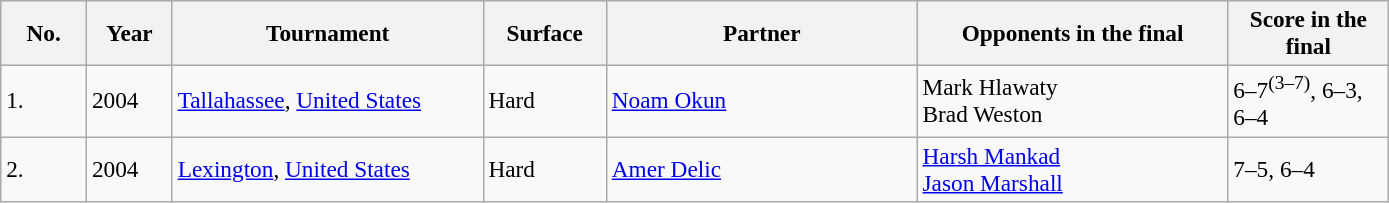<table class="sortable wikitable" style=font-size:97%>
<tr>
<th width=50>No.</th>
<th width=50>Year</th>
<th width=200>Tournament</th>
<th width=75>Surface</th>
<th width=200>Partner</th>
<th width=200>Opponents in the final</th>
<th width=100>Score in the final</th>
</tr>
<tr>
<td>1.</td>
<td>2004</td>
<td> <a href='#'>Tallahassee</a>, <a href='#'>United States</a></td>
<td>Hard</td>
<td> <a href='#'>Noam Okun</a></td>
<td> Mark Hlawaty<br> Brad Weston</td>
<td>6–7<sup>(3–7)</sup>, 6–3, 6–4</td>
</tr>
<tr>
<td>2.</td>
<td>2004</td>
<td> <a href='#'>Lexington</a>, <a href='#'>United States</a></td>
<td>Hard</td>
<td> <a href='#'>Amer Delic</a></td>
<td> <a href='#'>Harsh Mankad</a><br> <a href='#'>Jason Marshall</a></td>
<td>7–5, 6–4</td>
</tr>
</table>
